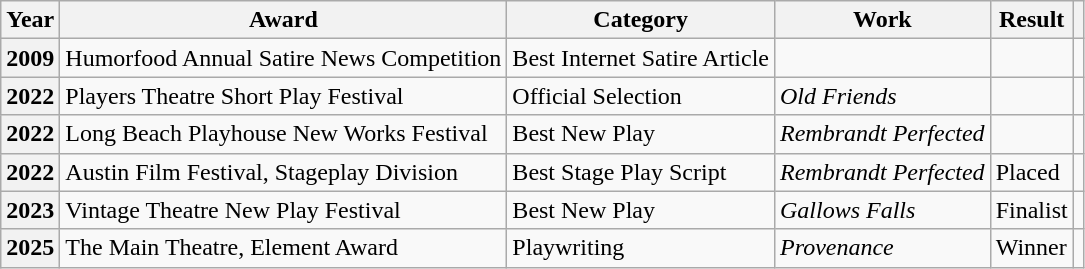<table class="wikitable plainrowheaders sortable">
<tr>
<th scope="col">Year</th>
<th scope="col">Award</th>
<th scope="col">Category</th>
<th scope="col">Work</th>
<th scope="col" class="unsortable">Result</th>
<th scope="col" class="unsortable"></th>
</tr>
<tr>
<th scope="row">2009</th>
<td>Humorfood Annual Satire News Competition</td>
<td>Best Internet Satire Article</td>
<td></td>
<td></td>
<td style="text-align:center;"></td>
</tr>
<tr>
<th scope="row">2022</th>
<td>Players Theatre Short Play Festival</td>
<td>Official Selection</td>
<td><em>Old Friends</em></td>
<td></td>
<td style="text-align:center;"></td>
</tr>
<tr>
<th scope="row">2022</th>
<td>Long Beach Playhouse New Works Festival</td>
<td>Best New Play</td>
<td><em>Rembrandt Perfected</em></td>
<td></td>
<td style="text-align:center;"></td>
</tr>
<tr>
<th scope="row">2022</th>
<td>Austin Film Festival, Stageplay Division</td>
<td>Best Stage Play Script</td>
<td><em>Rembrandt Perfected</em></td>
<td>Placed</td>
<td style="text-align:center;"></td>
</tr>
<tr>
<th scope="row">2023</th>
<td>Vintage Theatre New Play Festival</td>
<td>Best New Play</td>
<td><em>Gallows Falls</em></td>
<td>Finalist</td>
<td style="text-align:center;"></td>
</tr>
<tr>
<th scope="row">2025</th>
<td>The Main Theatre, Element Award</td>
<td>Playwriting</td>
<td><em>Provenance</em></td>
<td>Winner</td>
<td style="text-align:center;"></td>
</tr>
</table>
